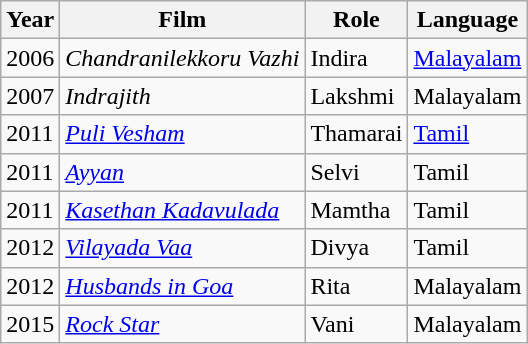<table class="wikitable sortable">
<tr>
<th>Year</th>
<th>Film</th>
<th>Role</th>
<th>Language</th>
</tr>
<tr>
<td>2006</td>
<td><em>Chandranilekkoru Vazhi</em></td>
<td>Indira</td>
<td><a href='#'>Malayalam</a></td>
</tr>
<tr>
<td>2007</td>
<td><em>Indrajith</em></td>
<td>Lakshmi</td>
<td>Malayalam</td>
</tr>
<tr>
<td>2011</td>
<td><em><a href='#'>Puli Vesham</a></em></td>
<td>Thamarai</td>
<td><a href='#'>Tamil</a></td>
</tr>
<tr>
<td>2011</td>
<td><em><a href='#'>Ayyan</a></em></td>
<td>Selvi</td>
<td>Tamil</td>
</tr>
<tr>
<td>2011</td>
<td><em><a href='#'>Kasethan Kadavulada</a></em></td>
<td>Mamtha</td>
<td>Tamil</td>
</tr>
<tr>
<td>2012</td>
<td><em><a href='#'>Vilayada Vaa</a></em></td>
<td>Divya</td>
<td>Tamil</td>
</tr>
<tr>
<td>2012</td>
<td><em><a href='#'>Husbands in Goa</a></em></td>
<td>Rita</td>
<td>Malayalam</td>
</tr>
<tr>
<td>2015</td>
<td><em><a href='#'>Rock Star</a> </em></td>
<td>Vani</td>
<td>Malayalam</td>
</tr>
</table>
